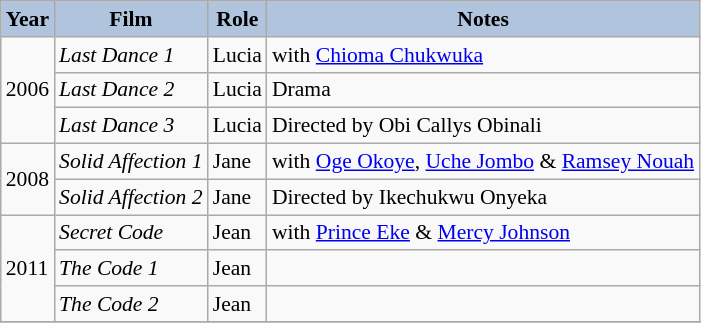<table class="wikitable" style="font-size:90%;">
<tr>
<th style="background:#B0C4DE;">Year</th>
<th style="background:#B0C4DE;">Film</th>
<th style="background:#B0C4DE;">Role</th>
<th style="background:#B0C4DE;">Notes</th>
</tr>
<tr>
<td rowspan="3">2006</td>
<td><em>Last Dance 1</em></td>
<td>Lucia</td>
<td>with <a href='#'>Chioma Chukwuka</a></td>
</tr>
<tr>
<td><em>Last Dance 2</em></td>
<td>Lucia</td>
<td>Drama</td>
</tr>
<tr>
<td><em>Last Dance 3</em></td>
<td>Lucia</td>
<td>Directed by Obi Callys Obinali</td>
</tr>
<tr>
<td rowspan="2">2008</td>
<td><em>Solid Affection 1</em></td>
<td>Jane</td>
<td>with <a href='#'>Oge Okoye</a>, <a href='#'>Uche Jombo</a> & <a href='#'>Ramsey Nouah</a></td>
</tr>
<tr>
<td><em>Solid Affection 2</em></td>
<td>Jane</td>
<td>Directed by Ikechukwu Onyeka</td>
</tr>
<tr>
<td rowspan="3">2011</td>
<td><em>Secret Code</em></td>
<td>Jean</td>
<td>with <a href='#'>Prince Eke</a> & <a href='#'>Mercy Johnson</a></td>
</tr>
<tr>
<td><em>The Code 1</em></td>
<td>Jean</td>
<td></td>
</tr>
<tr>
<td><em>The Code 2</em></td>
<td>Jean</td>
<td></td>
</tr>
<tr>
</tr>
</table>
